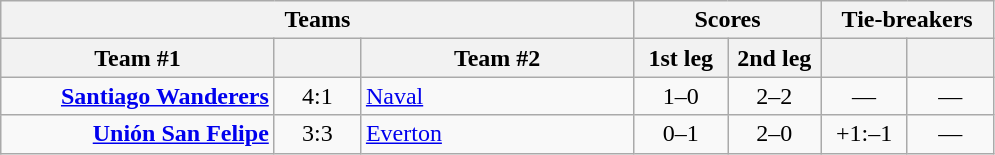<table class="wikitable" style="text-align:center;">
<tr>
<th colspan=3>Teams</th>
<th colspan=2>Scores</th>
<th colspan=3>Tie-breakers</th>
</tr>
<tr>
<th width="175">Team #1</th>
<th width="50"></th>
<th width="175">Team #2</th>
<th width="55">1st leg</th>
<th width="55">2nd leg</th>
<th width="50"></th>
<th width="50"></th>
</tr>
<tr>
<td align=right><strong><a href='#'>Santiago Wanderers</a></strong></td>
<td>4:1</td>
<td align=left><a href='#'>Naval</a></td>
<td>1–0</td>
<td>2–2</td>
<td>—</td>
<td>—</td>
</tr>
<tr>
<td align=right><strong><a href='#'>Unión San Felipe</a></strong></td>
<td>3:3</td>
<td align=left><a href='#'>Everton</a></td>
<td>0–1</td>
<td>2–0</td>
<td>+1:–1</td>
<td>—</td>
</tr>
</table>
